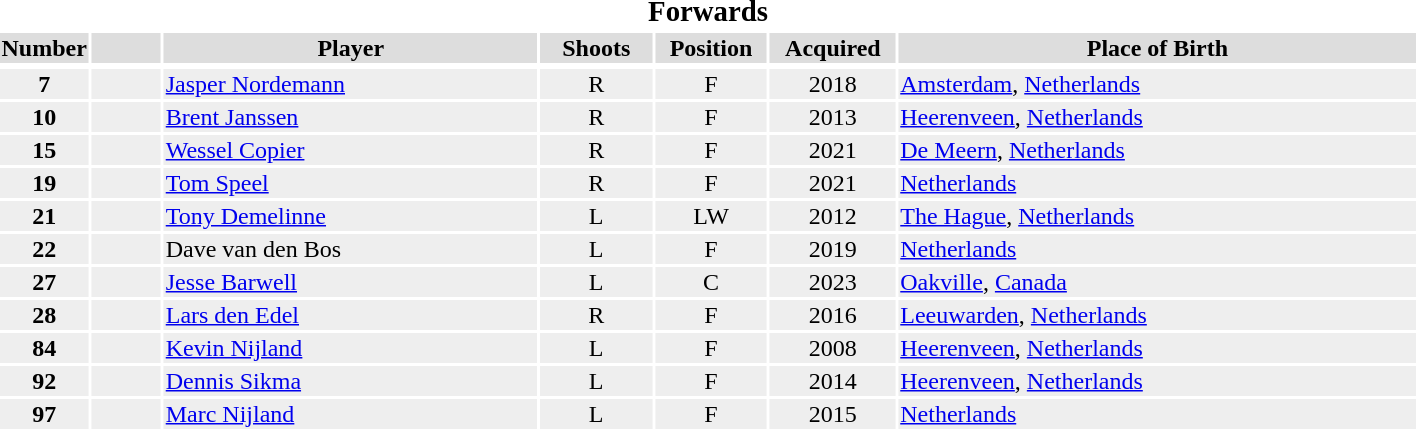<table width=75%>
<tr>
<th colspan=7><big>Forwards</big></th>
</tr>
<tr bgcolor="#dddddd">
<th width=5%>Number</th>
<th width=5%></th>
<th !width=15%>Player</th>
<th width=8%>Shoots</th>
<th width=8%>Position</th>
<th width=9%>Acquired</th>
<th width=37%>Place of Birth</th>
</tr>
<tr>
</tr>
<tr bgcolor="#eeeeee">
<td align=center><strong>7</strong></td>
<td align=center></td>
<td><a href='#'>Jasper Nordemann</a></td>
<td align=center>R</td>
<td align=center>F</td>
<td align=center>2018</td>
<td><a href='#'>Amsterdam</a>, <a href='#'>Netherlands</a></td>
</tr>
<tr bgcolor="#eeeeee">
<td align=center><strong>10</strong></td>
<td align=center></td>
<td><a href='#'>Brent Janssen</a></td>
<td align=center>R</td>
<td align=center>F</td>
<td align=center>2013</td>
<td><a href='#'>Heerenveen</a>, <a href='#'>Netherlands</a></td>
</tr>
<tr bgcolor="#eeeeee">
<td align="center"><strong>15</strong></td>
<td align="center"></td>
<td><a href='#'>Wessel Copier</a></td>
<td align="center">R</td>
<td align="center">F</td>
<td align="center">2021</td>
<td><a href='#'>De Meern</a>,  <a href='#'>Netherlands</a></td>
</tr>
<tr bgcolor="#eeeeee">
<td align="center"><strong>19</strong></td>
<td align="center"></td>
<td><a href='#'>Tom Speel</a></td>
<td align="center">R</td>
<td align="center">F</td>
<td align="center">2021</td>
<td><a href='#'>Netherlands</a></td>
</tr>
<tr bgcolor="#eeeeee">
<td align=center><strong>21</strong></td>
<td align=center></td>
<td><a href='#'>Tony Demelinne</a></td>
<td align=center>L</td>
<td align=center>LW</td>
<td align=center>2012</td>
<td><a href='#'>The Hague</a>, <a href='#'>Netherlands</a></td>
</tr>
<tr bgcolor="#eeeeee">
<td align=center><strong>22</strong></td>
<td align=center></td>
<td>Dave van den Bos</td>
<td align=center>L</td>
<td align=center>F</td>
<td align=center>2019</td>
<td><a href='#'>Netherlands</a></td>
</tr>
<tr bgcolor="#eeeeee">
<td align=center><strong>27</strong></td>
<td align=center></td>
<td><a href='#'>Jesse Barwell</a></td>
<td align=center>L</td>
<td align=center>C</td>
<td align=center>2023</td>
<td><a href='#'>Oakville</a>, <a href='#'>Canada</a></td>
</tr>
<tr bgcolor="#eeeeee">
<td align=center><strong>28</strong></td>
<td align=center></td>
<td><a href='#'>Lars den Edel</a></td>
<td align=center>R</td>
<td align=center>F</td>
<td align=center>2016</td>
<td><a href='#'>Leeuwarden</a>, <a href='#'>Netherlands</a></td>
</tr>
<tr bgcolor="#eeeeee">
<td align=center><strong>84</strong></td>
<td align=center></td>
<td><a href='#'>Kevin Nijland</a></td>
<td align=center>L</td>
<td align=center>F</td>
<td align=center>2008</td>
<td><a href='#'>Heerenveen</a>, <a href='#'>Netherlands</a></td>
</tr>
<tr bgcolor="#eeeeee">
<td align=center><strong>92</strong></td>
<td align=center></td>
<td><a href='#'>Dennis Sikma</a></td>
<td align=center>L</td>
<td align=center>F</td>
<td align=center>2014</td>
<td><a href='#'>Heerenveen</a>, <a href='#'>Netherlands</a></td>
</tr>
<tr bgcolor="#eeeeee">
<td align=center><strong>97</strong></td>
<td align=center></td>
<td><a href='#'>Marc Nijland</a></td>
<td align=center>L</td>
<td align=center>F</td>
<td align=center>2015</td>
<td><a href='#'>Netherlands</a></td>
</tr>
</table>
